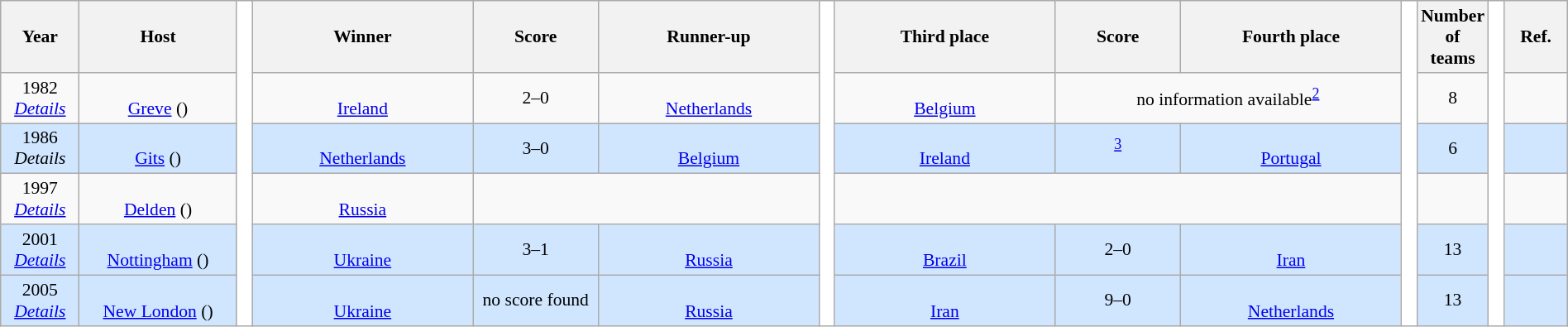<table class="wikitable" style="text-align:center;width:100%; font-size:90%;">
<tr>
<th width=5%>Year</th>
<th width=10%>Host</th>
<th rowspan="22" style="width:1%;background:#fff"></th>
<th width=14%>Winner</th>
<th width=8%>Score</th>
<th width=14%>Runner-up</th>
<th rowspan="22" style="width:1%;background:#fff"></th>
<th width=14%>Third place</th>
<th width=8%>Score</th>
<th width=14%>Fourth place</th>
<th rowspan="22" style="width:1%;background:#fff"></th>
<th width=4%>Number of teams</th>
<th rowspan="22" style="width:1%;background:#fff"></th>
<th width=4%>Ref.</th>
</tr>
<tr>
<td>1982<br><em><a href='#'>Details</a></em></td>
<td><br><a href='#'>Greve</a> (<a href='#'></a>)</td>
<td><br><a href='#'>Ireland</a></td>
<td>2–0</td>
<td><br><a href='#'>Netherlands</a></td>
<td><br><a href='#'>Belgium</a></td>
<td colspan=2>no information available<sup><a href='#'>2</a></sup></td>
<td>8</td>
<td></td>
</tr>
<tr style="background:#D0E6FF">
<td>1986<br><em>Details</em></td>
<td><br><a href='#'>Gits</a> (<a href='#'></a>)</td>
<td><br><a href='#'>Netherlands</a></td>
<td>3–0</td>
<td><br><a href='#'>Belgium</a></td>
<td><br><a href='#'>Ireland</a></td>
<td><sup><a href='#'>3</a></sup></td>
<td><br><a href='#'>Portugal</a></td>
<td>6</td>
<td></td>
</tr>
<tr>
<td>1997<br><em><a href='#'>Details</a></em></td>
<td><br><a href='#'>Delden</a> (<a href='#'></a>)</td>
<td><br><a href='#'>Russia</a></td>
</tr>
<tr style="background:#D0E6FF">
<td>2001<br><em><a href='#'>Details</a></em></td>
<td><br><a href='#'>Nottingham</a> (<a href='#'></a>)</td>
<td><br><a href='#'>Ukraine</a></td>
<td>3–1</td>
<td><br><a href='#'>Russia</a></td>
<td><br><a href='#'>Brazil</a></td>
<td>2–0</td>
<td><br><a href='#'>Iran</a></td>
<td>13</td>
<td></td>
</tr>
<tr style="background:#D0E6FF">
<td>2005<br><em><a href='#'>Details</a></em></td>
<td><br><a href='#'>New London</a> (<a href='#'></a>)</td>
<td><br> <a href='#'>Ukraine</a></td>
<td>no score found</td>
<td><br><a href='#'>Russia</a></td>
<td><br><a href='#'>Iran</a></td>
<td>9–0</td>
<td><br><a href='#'>Netherlands</a></td>
<td>13</td>
<td></td>
</tr>
</table>
